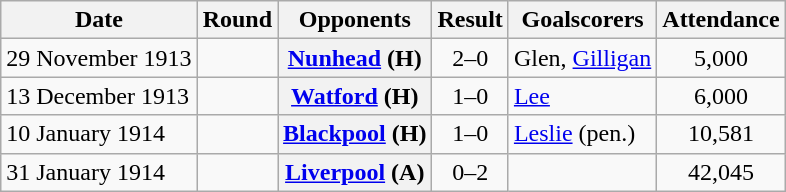<table class="wikitable plainrowheaders sortable">
<tr>
<th scope=col>Date</th>
<th scope=col>Round</th>
<th scope=col>Opponents</th>
<th scope=col>Result</th>
<th scope=col class=unsortable>Goalscorers</th>
<th scope=col>Attendance</th>
</tr>
<tr>
<td>29 November 1913</td>
<td></td>
<th scope=row><a href='#'>Nunhead</a> (H)</th>
<td align=center>2–0</td>
<td>Glen, <a href='#'>Gilligan</a></td>
<td align=center>5,000</td>
</tr>
<tr>
<td>13 December 1913</td>
<td></td>
<th scope=row><a href='#'>Watford</a> (H)</th>
<td align=center>1–0</td>
<td><a href='#'>Lee</a></td>
<td align=center>6,000</td>
</tr>
<tr>
<td>10 January 1914</td>
<td></td>
<th scope=row><a href='#'>Blackpool</a> (H)</th>
<td align=center>1–0</td>
<td><a href='#'>Leslie</a> (pen.)</td>
<td align=center>10,581</td>
</tr>
<tr>
<td>31 January 1914</td>
<td></td>
<th scope=row><a href='#'>Liverpool</a> (A)</th>
<td align=center>0–2</td>
<td></td>
<td align=center>42,045</td>
</tr>
</table>
